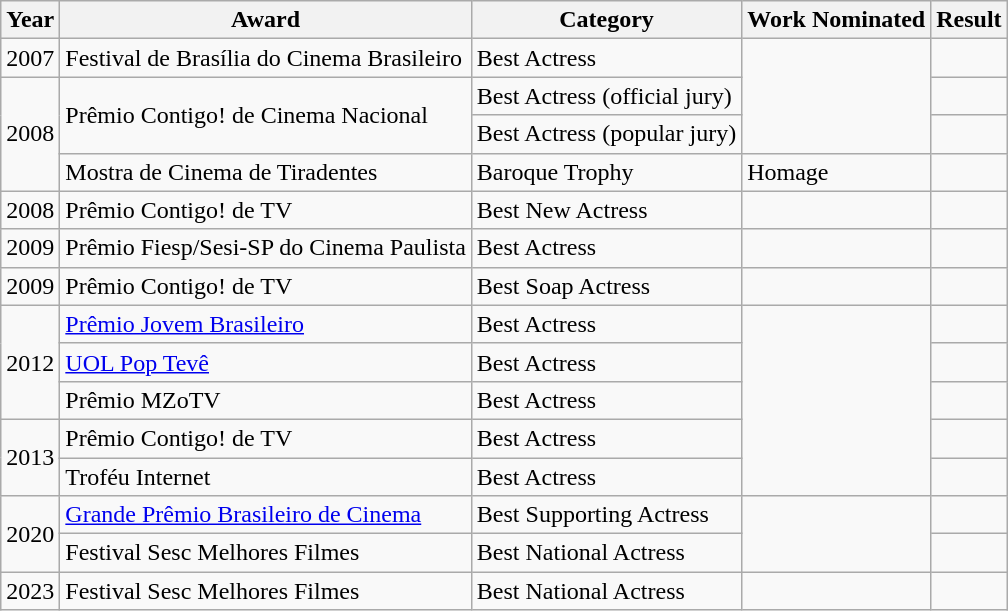<table class="wikitable">
<tr>
<th>Year</th>
<th>Award</th>
<th>Category</th>
<th>Work Nominated</th>
<th>Result</th>
</tr>
<tr>
<td>2007</td>
<td>Festival de Brasília do Cinema Brasileiro</td>
<td>Best Actress</td>
<td rowspan="3"></td>
<td></td>
</tr>
<tr>
<td rowspan="3">2008</td>
<td rowspan="2">Prêmio Contigo! de Cinema Nacional</td>
<td>Best Actress (official jury)</td>
<td></td>
</tr>
<tr>
<td>Best Actress (popular jury)</td>
<td></td>
</tr>
<tr>
<td>Mostra de Cinema de Tiradentes</td>
<td>Baroque Trophy</td>
<td>Homage</td>
<td></td>
</tr>
<tr>
<td>2008</td>
<td>Prêmio Contigo! de TV</td>
<td>Best New Actress</td>
<td></td>
<td></td>
</tr>
<tr>
<td>2009</td>
<td>Prêmio Fiesp/Sesi-SP do Cinema Paulista</td>
<td>Best Actress</td>
<td></td>
<td></td>
</tr>
<tr>
<td>2009</td>
<td>Prêmio Contigo! de TV</td>
<td>Best Soap Actress</td>
<td></td>
<td></td>
</tr>
<tr>
<td rowspan="3">2012</td>
<td><a href='#'>Prêmio Jovem Brasileiro</a></td>
<td>Best Actress</td>
<td rowspan="5"></td>
<td></td>
</tr>
<tr>
<td><a href='#'>UOL Pop Tevê</a></td>
<td>Best Actress</td>
<td></td>
</tr>
<tr>
<td>Prêmio MZoTV</td>
<td>Best Actress</td>
<td></td>
</tr>
<tr>
<td rowspan="2">2013</td>
<td>Prêmio Contigo! de TV</td>
<td>Best Actress</td>
<td></td>
</tr>
<tr>
<td>Troféu Internet</td>
<td>Best Actress</td>
<td></td>
</tr>
<tr>
<td rowspan="2">2020</td>
<td><a href='#'>Grande Prêmio Brasileiro de Cinema</a></td>
<td>Best Supporting Actress</td>
<td rowspan="2"></td>
<td></td>
</tr>
<tr>
<td>Festival Sesc Melhores Filmes</td>
<td>Best National Actress</td>
<td></td>
</tr>
<tr>
<td>2023</td>
<td>Festival Sesc Melhores Filmes</td>
<td>Best National Actress</td>
<td></td>
<td></td>
</tr>
</table>
